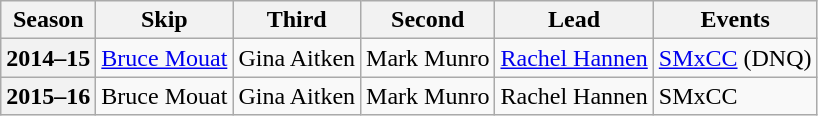<table class="wikitable">
<tr>
<th scope="col">Season</th>
<th scope="col">Skip</th>
<th scope="col">Third</th>
<th scope="col">Second</th>
<th scope="col">Lead</th>
<th scope="col">Events</th>
</tr>
<tr>
<th scope="row">2014–15</th>
<td><a href='#'>Bruce Mouat</a></td>
<td>Gina Aitken</td>
<td>Mark Munro</td>
<td><a href='#'>Rachel Hannen</a></td>
<td><a href='#'>SMxCC</a> (DNQ)</td>
</tr>
<tr>
<th scope="row">2015–16</th>
<td>Bruce Mouat</td>
<td>Gina Aitken</td>
<td>Mark Munro</td>
<td>Rachel Hannen</td>
<td>SMxCC </td>
</tr>
</table>
